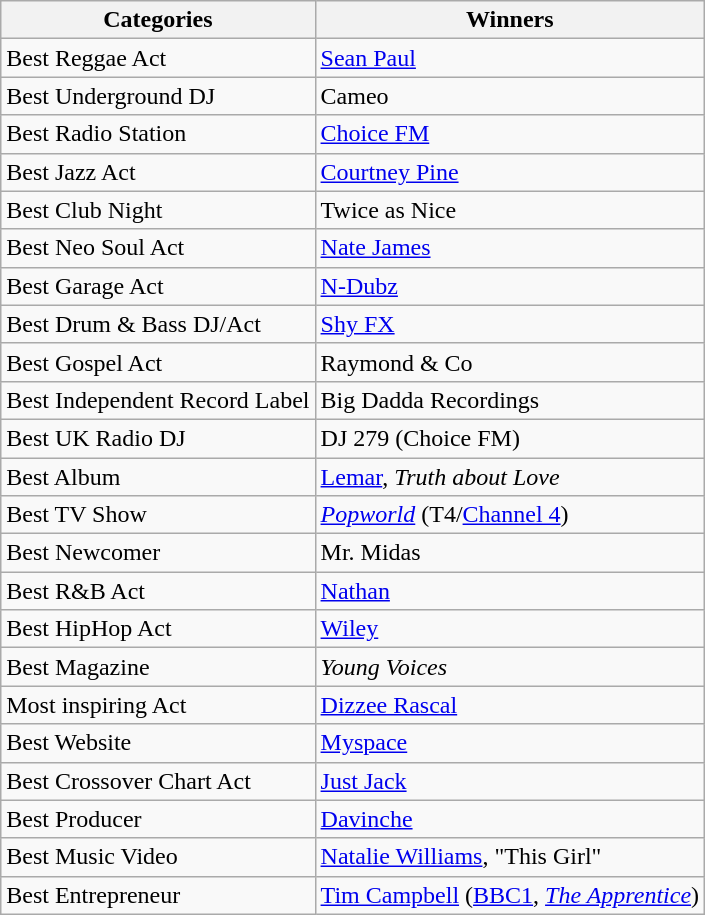<table class="wikitable">
<tr>
<th>Categories</th>
<th>Winners</th>
</tr>
<tr>
<td>Best Reggae Act</td>
<td><a href='#'>Sean Paul</a></td>
</tr>
<tr>
<td>Best Underground DJ</td>
<td>Cameo</td>
</tr>
<tr>
<td>Best Radio Station</td>
<td><a href='#'>Choice FM</a></td>
</tr>
<tr>
<td>Best Jazz Act</td>
<td><a href='#'>Courtney Pine</a></td>
</tr>
<tr>
<td>Best Club Night</td>
<td>Twice as Nice</td>
</tr>
<tr>
<td>Best Neo Soul Act</td>
<td><a href='#'>Nate James</a></td>
</tr>
<tr>
<td>Best Garage Act</td>
<td><a href='#'>N-Dubz</a></td>
</tr>
<tr>
<td>Best Drum & Bass DJ/Act</td>
<td><a href='#'>Shy FX</a></td>
</tr>
<tr>
<td>Best Gospel Act</td>
<td>Raymond & Co</td>
</tr>
<tr>
<td>Best Independent Record Label</td>
<td>Big Dadda Recordings</td>
</tr>
<tr>
<td>Best UK Radio DJ</td>
<td>DJ 279 (Choice FM)</td>
</tr>
<tr>
<td>Best Album</td>
<td><a href='#'>Lemar</a>, <em>Truth about Love</em></td>
</tr>
<tr>
<td>Best TV Show</td>
<td><em><a href='#'>Popworld</a></em> (T4/<a href='#'>Channel 4</a>)</td>
</tr>
<tr>
<td>Best Newcomer</td>
<td>Mr. Midas</td>
</tr>
<tr>
<td>Best R&B Act</td>
<td><a href='#'>Nathan</a></td>
</tr>
<tr>
<td>Best HipHop Act</td>
<td><a href='#'>Wiley</a></td>
</tr>
<tr>
<td>Best Magazine</td>
<td><em>Young Voices</em></td>
</tr>
<tr>
<td>Most inspiring Act</td>
<td><a href='#'>Dizzee Rascal</a></td>
</tr>
<tr>
<td>Best Website</td>
<td><a href='#'>Myspace</a></td>
</tr>
<tr>
<td>Best Crossover Chart Act</td>
<td><a href='#'>Just Jack</a></td>
</tr>
<tr>
<td>Best Producer</td>
<td><a href='#'>Davinche</a></td>
</tr>
<tr>
<td>Best Music Video</td>
<td><a href='#'>Natalie Williams</a>, "This Girl"</td>
</tr>
<tr>
<td>Best Entrepreneur</td>
<td><a href='#'>Tim Campbell</a> (<a href='#'>BBC1</a>, <em><a href='#'>The Apprentice</a></em>)</td>
</tr>
</table>
